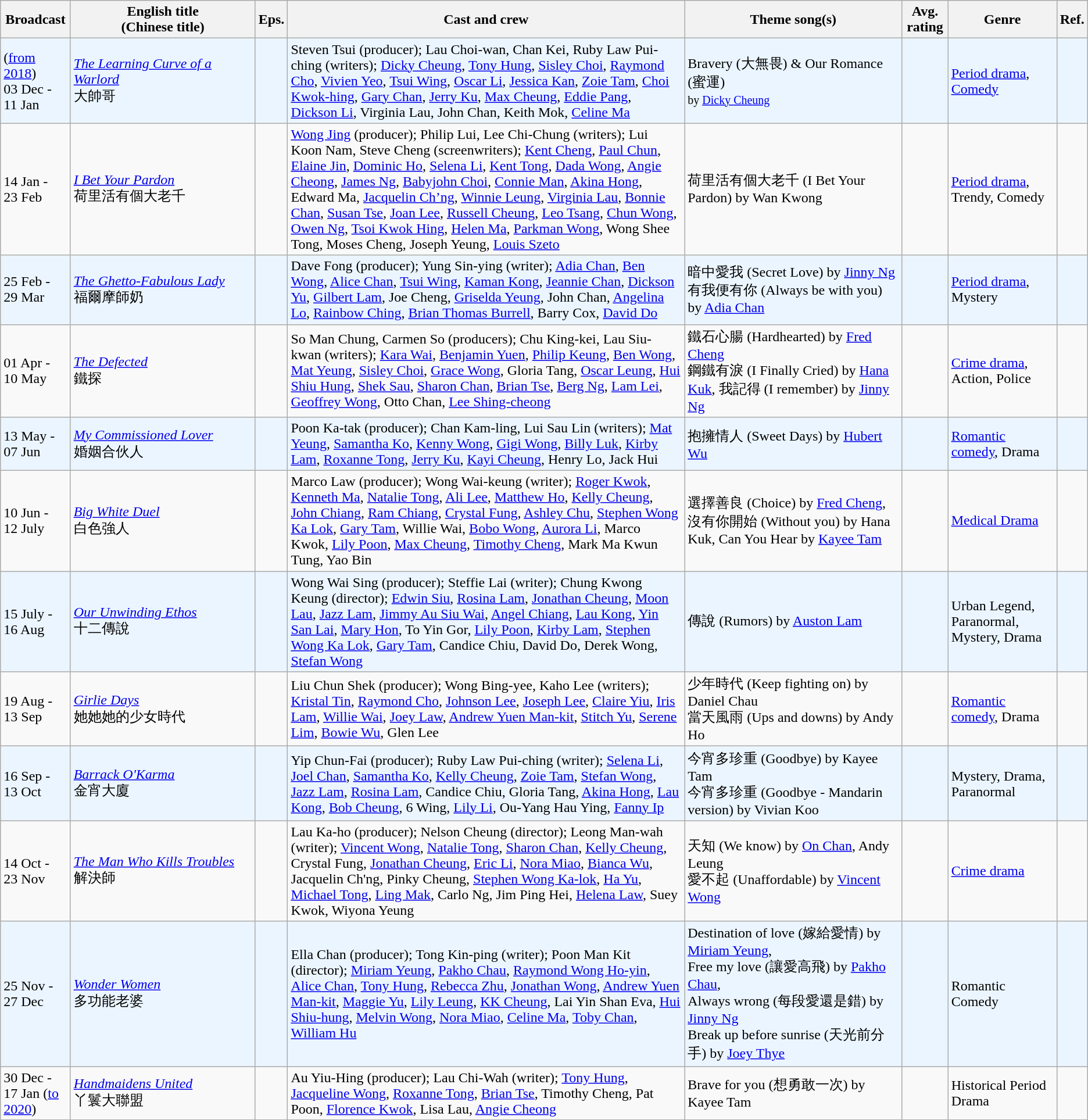<table class="wikitable sortable">
<tr>
<th>Broadcast</th>
<th style="width:17%;">English title <br> (Chinese title)</th>
<th>Eps.</th>
<th>Cast and crew</th>
<th style="width:20%;">Theme song(s)</th>
<th>Avg. rating</th>
<th style="width:10%;">Genre</th>
<th>Ref.</th>
</tr>
<tr --- bgcolor="#ebf5ff">
<td>(<a href='#'>from 2018</a>) <br>03 Dec -<br>11 Jan</td>
<td><em><a href='#'>The Learning Curve of a Warlord</a></em><br> 大帥哥</td>
<td></td>
<td>Steven Tsui (producer); Lau Choi-wan, Chan Kei, Ruby Law Pui-ching (writers); <a href='#'>Dicky Cheung</a>, <a href='#'>Tony Hung</a>, <a href='#'>Sisley Choi</a>, <a href='#'>Raymond Cho</a>, <a href='#'>Vivien Yeo</a>, <a href='#'>Tsui Wing</a>, <a href='#'>Oscar Li</a>, <a href='#'>Jessica Kan</a>, <a href='#'>Zoie Tam</a>, <a href='#'>Choi Kwok-hing</a>, <a href='#'>Gary Chan</a>, <a href='#'>Jerry Ku</a>, <a href='#'>Max Cheung</a>, <a href='#'>Eddie Pang</a>, <a href='#'>Dickson Li</a>, Virginia Lau, John Chan, Keith Mok, <a href='#'>Celine Ma</a></td>
<td>Bravery (大無畏)  & Our Romance (蜜運)  <br> <small> by <a href='#'>Dicky Cheung</a></small></td>
<td></td>
<td><a href='#'>Period drama</a>, <a href='#'>Comedy</a></td>
<td></td>
</tr>
<tr>
<td>14 Jan -<br>23 Feb</td>
<td><em><a href='#'>I Bet Your Pardon</a></em> <br> 荷里活有個大老千</td>
<td></td>
<td><a href='#'>Wong Jing</a> (producer); Philip Lui, Lee Chi-Chung (writers); Lui Koon Nam, Steve Cheng (screenwriters); <a href='#'>Kent Cheng</a>, <a href='#'>Paul Chun</a>, <a href='#'>Elaine Jin</a>, <a href='#'>Dominic Ho</a>, <a href='#'>Selena Li</a>, <a href='#'>Kent Tong</a>, <a href='#'>Dada Wong</a>, <a href='#'>Angie Cheong</a>, <a href='#'>James Ng</a>,  <a href='#'>Babyjohn Choi</a>, <a href='#'>Connie Man</a>, <a href='#'>Akina Hong</a>, Edward Ma, <a href='#'>Jacquelin Ch’ng</a>, <a href='#'>Winnie Leung</a>, <a href='#'>Virginia Lau</a>, <a href='#'>Bonnie Chan</a>, <a href='#'>Susan Tse</a>, <a href='#'>Joan Lee</a>, <a href='#'>Russell Cheung</a>, <a href='#'>Leo Tsang</a>, <a href='#'>Chun Wong</a>, <a href='#'>Owen Ng</a>, <a href='#'>Tsoi Kwok Hing</a>, <a href='#'>Helen Ma</a>, <a href='#'>Parkman Wong</a>, Wong Shee Tong, Moses Cheng, Joseph Yeung, <a href='#'>Louis Szeto</a></td>
<td>荷里活有個大老千 (I Bet Your Pardon) by Wan Kwong</td>
<td></td>
<td><a href='#'>Period drama</a>, Trendy, Comedy</td>
<td></td>
</tr>
<tr --- bgcolor="#ebf5ff">
<td>25 Feb -<br>29 Mar</td>
<td><em><a href='#'>The Ghetto-Fabulous Lady</a></em> <br>福爾摩師奶</td>
<td></td>
<td>Dave Fong (producer); Yung Sin-ying (writer); <a href='#'>Adia Chan</a>, <a href='#'>Ben Wong</a>, <a href='#'>Alice Chan</a>, <a href='#'>Tsui Wing</a>, <a href='#'>Kaman Kong</a>, <a href='#'>Jeannie Chan</a>, <a href='#'>Dickson Yu</a>, <a href='#'>Gilbert Lam</a>, Joe Cheng, <a href='#'>Griselda Yeung</a>, John Chan, <a href='#'>Angelina Lo</a>, <a href='#'>Rainbow Ching</a>, <a href='#'>Brian Thomas Burrell</a>,   Barry Cox, <a href='#'>David Do</a></td>
<td>暗中愛我 (Secret Love) by <a href='#'>Jinny Ng</a><br>有我便有你 (Always be with you) by <a href='#'>Adia Chan</a></td>
<td></td>
<td><a href='#'>Period drama</a>, Mystery</td>
<td> </td>
</tr>
<tr>
<td>01 Apr -<br>10 May</td>
<td><em><a href='#'>The Defected</a></em> <br>鐵探</td>
<td></td>
<td>So Man Chung, Carmen So (producers); Chu King-kei, Lau Siu-kwan (writers); <a href='#'>Kara Wai</a>, <a href='#'>Benjamin Yuen</a>, <a href='#'>Philip Keung</a>, <a href='#'>Ben Wong</a>, <a href='#'>Mat Yeung</a>, <a href='#'>Sisley Choi</a>, <a href='#'>Grace Wong</a>, Gloria Tang, <a href='#'>Oscar Leung</a>, <a href='#'>Hui Shiu Hung</a>, <a href='#'>Shek Sau</a>, <a href='#'>Sharon Chan</a>, <a href='#'>Brian Tse</a>, <a href='#'>Berg Ng</a>, <a href='#'>Lam Lei</a>, <a href='#'>Geoffrey Wong</a>, Otto Chan, <a href='#'>Lee Shing-cheong</a></td>
<td>鐵石心腸 (Hardhearted) by <a href='#'>Fred Cheng</a><br>鋼鐵有淚 (I Finally Cried) by <a href='#'>Hana Kuk</a>, 我記得 (I remember) by <a href='#'>Jinny Ng</a></td>
<td></td>
<td><a href='#'>Crime drama</a>, Action, Police</td>
<td></td>
</tr>
<tr --- bgcolor="#ebf5ff">
<td>13 May -<br> 07 Jun</td>
<td><em><a href='#'>My Commissioned Lover</a></em> <br> 婚姻合伙人</td>
<td></td>
<td>Poon Ka-tak (producer); Chan Kam-ling, Lui Sau Lin (writers); <a href='#'>Mat Yeung</a>, <a href='#'>Samantha Ko</a>, <a href='#'>Kenny Wong</a>, <a href='#'>Gigi Wong</a>, <a href='#'>Billy Luk</a>, <a href='#'>Kirby Lam</a>, <a href='#'>Roxanne Tong</a>, <a href='#'>Jerry Ku</a>, <a href='#'>Kayi Cheung</a>, Henry Lo, Jack Hui</td>
<td>抱擁情人 (Sweet Days) by <a href='#'>Hubert Wu</a></td>
<td></td>
<td><a href='#'>Romantic comedy</a>, Drama</td>
<td></td>
</tr>
<tr>
<td>10 Jun -<br>12 July</td>
<td><em><a href='#'>Big White Duel</a></em> <br> 白色強人</td>
<td></td>
<td>Marco Law (producer); Wong Wai-keung (writer); <a href='#'>Roger Kwok</a>, <a href='#'>Kenneth Ma</a>, <a href='#'>Natalie Tong</a>, <a href='#'>Ali Lee</a>, <a href='#'>Matthew Ho</a>, <a href='#'>Kelly Cheung</a>, <a href='#'>John Chiang</a>, <a href='#'>Ram Chiang</a>, <a href='#'>Crystal Fung</a>, <a href='#'>Ashley Chu</a>, <a href='#'>Stephen Wong Ka Lok</a>, <a href='#'>Gary Tam</a>, Willie Wai, <a href='#'>Bobo Wong</a>, <a href='#'>Aurora Li</a>, Marco Kwok, <a href='#'>Lily Poon</a>, <a href='#'>Max Cheung</a>, <a href='#'>Timothy Cheng</a>, Mark Ma Kwun Tung, Yao Bin</td>
<td>選擇善良 (Choice) by <a href='#'>Fred Cheng</a>, 沒有你開始 (Without you) by Hana Kuk, Can You Hear by <a href='#'>Kayee Tam</a></td>
<td></td>
<td><a href='#'>Medical Drama</a></td>
<td></td>
</tr>
<tr ---- bgcolor="#ebf5ff">
<td>15 July -<br>16 Aug</td>
<td><em><a href='#'>Our Unwinding Ethos</a></em> <br> 十二傳說</td>
<td></td>
<td>Wong Wai Sing (producer); Steffie Lai (writer); Chung Kwong Keung (director); <a href='#'>Edwin Siu</a>, <a href='#'>Rosina Lam</a>, <a href='#'>Jonathan Cheung</a>, <a href='#'>Moon Lau</a>, <a href='#'>Jazz Lam</a>, <a href='#'>Jimmy Au Siu Wai</a>, <a href='#'>Angel Chiang</a>, <a href='#'>Lau Kong</a>, <a href='#'>Yin San Lai</a>, <a href='#'>Mary Hon</a>, To Yin Gor, <a href='#'>Lily Poon</a>, <a href='#'>Kirby Lam</a>, <a href='#'>Stephen Wong Ka Lok</a>, <a href='#'>Gary Tam</a>, Candice Chiu, David Do, Derek Wong, <a href='#'>Stefan Wong</a></td>
<td>傳說 (Rumors) by <a href='#'>Auston Lam</a></td>
<td></td>
<td>Urban Legend, Paranormal, Mystery, Drama</td>
<td></td>
</tr>
<tr>
<td>19 Aug -<br>13 Sep</td>
<td><em><a href='#'>Girlie Days</a></em> <br> 她她她的少女時代</td>
<td></td>
<td>Liu Chun Shek (producer); Wong Bing-yee, Kaho Lee (writers); <a href='#'>Kristal Tin</a>, <a href='#'>Raymond Cho</a>, <a href='#'>Johnson Lee</a>, <a href='#'>Joseph Lee</a>, <a href='#'>Claire Yiu</a>, <a href='#'>Iris Lam</a>, <a href='#'>Willie Wai</a>, <a href='#'>Joey Law</a>, <a href='#'>Andrew Yuen Man-kit</a>, <a href='#'>Stitch Yu</a>, <a href='#'>Serene Lim</a>, <a href='#'>Bowie Wu</a>, Glen Lee</td>
<td>少年時代 (Keep fighting on) by Daniel Chau<br>當天風雨 (Ups and downs) by Andy Ho</td>
<td></td>
<td><a href='#'>Romantic comedy</a>, Drama</td>
<td></td>
</tr>
<tr --- bgcolor="#ebf5ff">
<td>16 Sep -<br>13 Oct</td>
<td><em> <a href='#'>Barrack O'Karma</a></em> <br> 金宵大廈</td>
<td></td>
<td>Yip Chun-Fai (producer); Ruby Law Pui-ching (writer); <a href='#'>Selena Li</a>, <a href='#'>Joel Chan</a>, <a href='#'>Samantha Ko</a>, <a href='#'>Kelly Cheung</a>, <a href='#'>Zoie Tam</a>, <a href='#'>Stefan Wong</a>, <a href='#'>Jazz Lam</a>, <a href='#'>Rosina Lam</a>, Candice Chiu, Gloria Tang,  <a href='#'>Akina Hong</a>, <a href='#'>Lau Kong</a>, <a href='#'>Bob Cheung</a>, 6 Wing, <a href='#'>Lily Li</a>, Ou-Yang Hau Ying, <a href='#'>Fanny Ip</a></td>
<td>今宵多珍重 (Goodbye) by Kayee Tam<br>今宵多珍重 (Goodbye - Mandarin version) by Vivian Koo</td>
<td></td>
<td>Mystery, Drama, Paranormal</td>
<td></td>
</tr>
<tr>
<td>14 Oct -<br>23 Nov</td>
<td><em><a href='#'>The Man Who Kills Troubles</a></em> <br> 解決師</td>
<td></td>
<td>Lau Ka-ho (producer); Nelson Cheung (director); Leong Man-wah (writer); <a href='#'>Vincent Wong</a>, <a href='#'>Natalie Tong</a>, <a href='#'>Sharon Chan</a>, <a href='#'>Kelly Cheung</a>, Crystal Fung, <a href='#'>Jonathan Cheung</a>, <a href='#'>Eric Li</a>, <a href='#'>Nora Miao</a>, <a href='#'>Bianca Wu</a>, Jacquelin Ch'ng, Pinky Cheung, <a href='#'>Stephen Wong Ka-lok</a>, <a href='#'>Ha Yu</a>, <a href='#'>Michael Tong</a>, <a href='#'>Ling Mak</a>, Carlo Ng, Jim Ping Hei, <a href='#'>Helena Law</a>, Suey Kwok, Wiyona Yeung</td>
<td>天知 (We know) by <a href='#'>On Chan</a>, Andy Leung<br>愛不起 (Unaffordable) by <a href='#'>Vincent Wong</a></td>
<td></td>
<td><a href='#'>Crime drama</a></td>
<td></td>
</tr>
<tr ---- bgcolor="#ebf5ff">
<td>25 Nov -<br>27 Dec</td>
<td><em><a href='#'>Wonder Women</a></em> <br>多功能老婆</td>
<td></td>
<td>Ella Chan (producer); Tong Kin-ping (writer); Poon Man Kit (director); <a href='#'>Miriam Yeung</a>, <a href='#'>Pakho Chau</a>, <a href='#'>Raymond Wong Ho-yin</a>, <a href='#'>Alice Chan</a>, <a href='#'>Tony Hung</a>, <a href='#'>Rebecca Zhu</a>, <a href='#'>Jonathan Wong</a>, <a href='#'>Andrew Yuen Man-kit</a>, <a href='#'>Maggie Yu</a>, <a href='#'>Lily Leung</a>, <a href='#'>KK Cheung</a>, Lai Yin Shan Eva, <a href='#'>Hui Shiu-hung</a>, <a href='#'>Melvin Wong</a>, <a href='#'>Nora Miao</a>, <a href='#'>Celine Ma</a>, <a href='#'>Toby Chan</a>, <a href='#'>William Hu</a></td>
<td>Destination of love (嫁給愛情) by <a href='#'>Miriam Yeung</a>,<br>Free my love (讓愛高飛) by <a href='#'>Pakho Chau</a>,<br>Always wrong (每段愛還是錯) by <a href='#'>Jinny Ng</a><br>Break up before sunrise (天光前分手) by <a href='#'>Joey Thye</a></td>
<td></td>
<td>Romantic Comedy</td>
<td></td>
</tr>
<tr>
<td>30 Dec -<br>17 Jan (<a href='#'>to 2020</a>)</td>
<td><em><a href='#'>Handmaidens United</a></em> <br>丫鬟大聯盟</td>
<td></td>
<td>Au Yiu-Hing (producer); Lau Chi-Wah (writer); <a href='#'>Tony Hung</a>, <a href='#'>Jacqueline Wong</a>, <a href='#'>Roxanne Tong</a>, <a href='#'>Brian Tse</a>, Timothy Cheng, Pat Poon, <a href='#'>Florence Kwok</a>, Lisa Lau, <a href='#'>Angie Cheong</a></td>
<td>Brave for you (想勇敢一次) by Kayee Tam</td>
<td></td>
<td>Historical Period Drama</td>
<td></td>
</tr>
</table>
